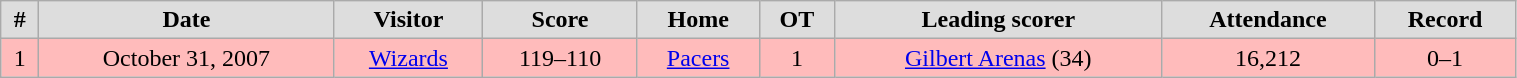<table class="wikitable" width="80%">
<tr align="center"  bgcolor="#dddddd">
<td><strong>#</strong></td>
<td><strong>Date</strong></td>
<td><strong>Visitor</strong></td>
<td><strong>Score</strong></td>
<td><strong>Home</strong></td>
<td><strong>OT</strong></td>
<td><strong>Leading scorer</strong></td>
<td><strong>Attendance</strong></td>
<td><strong>Record</strong></td>
</tr>
<tr align="center"  bgcolor="#ffbbbb">
<td>1</td>
<td>October 31, 2007</td>
<td><a href='#'>Wizards</a></td>
<td>119–110</td>
<td><a href='#'>Pacers</a></td>
<td>1</td>
<td><a href='#'>Gilbert Arenas</a> (34)</td>
<td>16,212</td>
<td>0–1</td>
</tr>
</table>
